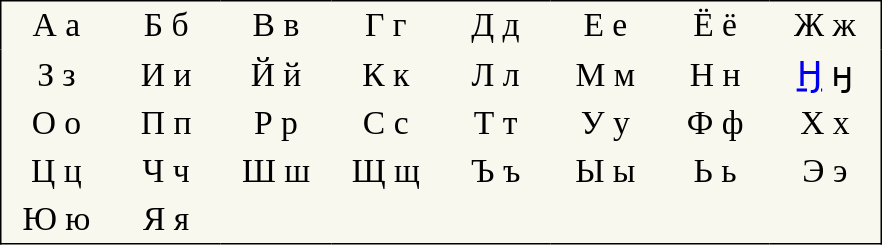<table style="font-family:Arial Unicode MS; font-size:1.4em; border-color:#000000; border-width:1px; border-style:solid; border-collapse:collapse; background-color:#F8F8EF">
<tr>
<td style="width:3em; text-align:center; padding: 3px;">А а</td>
<td style="width:3em; text-align:center; padding: 3px;">Б б</td>
<td style="width:3em; text-align:center; padding: 3px;">В в</td>
<td style="width:3em; text-align:center; padding: 3px;">Г г</td>
<td style="width:3em; text-align:center; padding: 3px;">Д д</td>
<td style="width:3em; text-align:center; padding: 3px;">Е е</td>
<td style="width:3em; text-align:center; padding: 3px;">Ё ё</td>
<td style="width:3em; text-align:center; padding: 3px;">Ж ж</td>
</tr>
<tr>
<td style="width:3em; text-align:center; padding: 3px;">З з</td>
<td style="width:3em; text-align:center; padding: 3px;">И и</td>
<td style="width:3em; text-align:center; padding: 3px;">Й й</td>
<td style="width:3em; text-align:center; padding: 3px;">К к</td>
<td style="width:3em; text-align:center; padding: 3px;">Л л</td>
<td style="width:3em; text-align:center; padding: 3px;">М м</td>
<td style="width:3em; text-align:center; padding: 3px;">Н н</td>
<td style="width:3em; text-align:center; padding: 3px;"><a href='#'>Ӈ</a> ӈ</td>
</tr>
<tr>
<td style="width:3em; text-align:center; padding: 3px;">О о</td>
<td style="width:3em; text-align:center; padding: 3px;">П п</td>
<td style="width:3em; text-align:center; padding: 3px;">Р р</td>
<td style="width:3em; text-align:center; padding: 3px;">С с</td>
<td style="width:3em; text-align:center; padding: 3px;">Т т</td>
<td style="width:3em; text-align:center; padding: 3px;">У у</td>
<td style="width:3em; text-align:center; padding: 3px;">Ф ф</td>
<td style="width:3em; text-align:center; padding: 3px;">Х х</td>
</tr>
<tr>
<td style="width:3em; text-align:center; padding: 3px;">Ц ц</td>
<td style="width:3em; text-align:center; padding: 3px;">Ч ч</td>
<td style="width:3em; text-align:center; padding: 3px;">Ш ш</td>
<td style="width:3em; text-align:center; padding: 3px;">Щ щ</td>
<td style="width:3em; text-align:center; padding: 3px;">Ъ ъ</td>
<td style="width:3em; text-align:center; padding: 3px;">Ы ы</td>
<td style="width:3em; text-align:center; padding: 3px;">Ь ь</td>
<td style="width:3em; text-align:center; padding: 3px;">Э э</td>
</tr>
<tr>
<td style="width:3em; text-align:center; padding: 3px;">Ю ю</td>
<td style="width:3em; text-align:center; padding: 3px;">Я я</td>
<td></td>
<td></td>
<td></td>
<td></td>
<td></td>
<td></td>
</tr>
</table>
